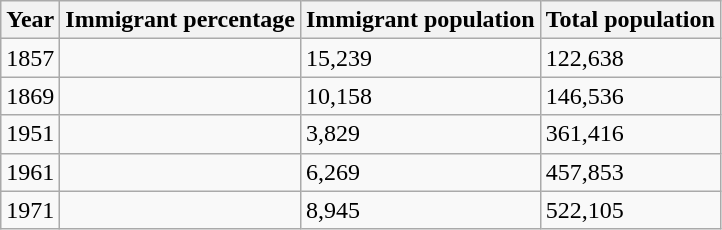<table class="wikitable sortable">
<tr>
<th>Year</th>
<th>Immigrant percentage</th>
<th>Immigrant population</th>
<th>Total population</th>
</tr>
<tr>
<td>1857</td>
<td></td>
<td>15,239</td>
<td>122,638</td>
</tr>
<tr>
<td>1869</td>
<td></td>
<td>10,158</td>
<td>146,536</td>
</tr>
<tr>
<td>1951</td>
<td></td>
<td>3,829</td>
<td>361,416</td>
</tr>
<tr>
<td>1961</td>
<td></td>
<td>6,269</td>
<td>457,853</td>
</tr>
<tr>
<td>1971</td>
<td></td>
<td>8,945</td>
<td>522,105</td>
</tr>
</table>
